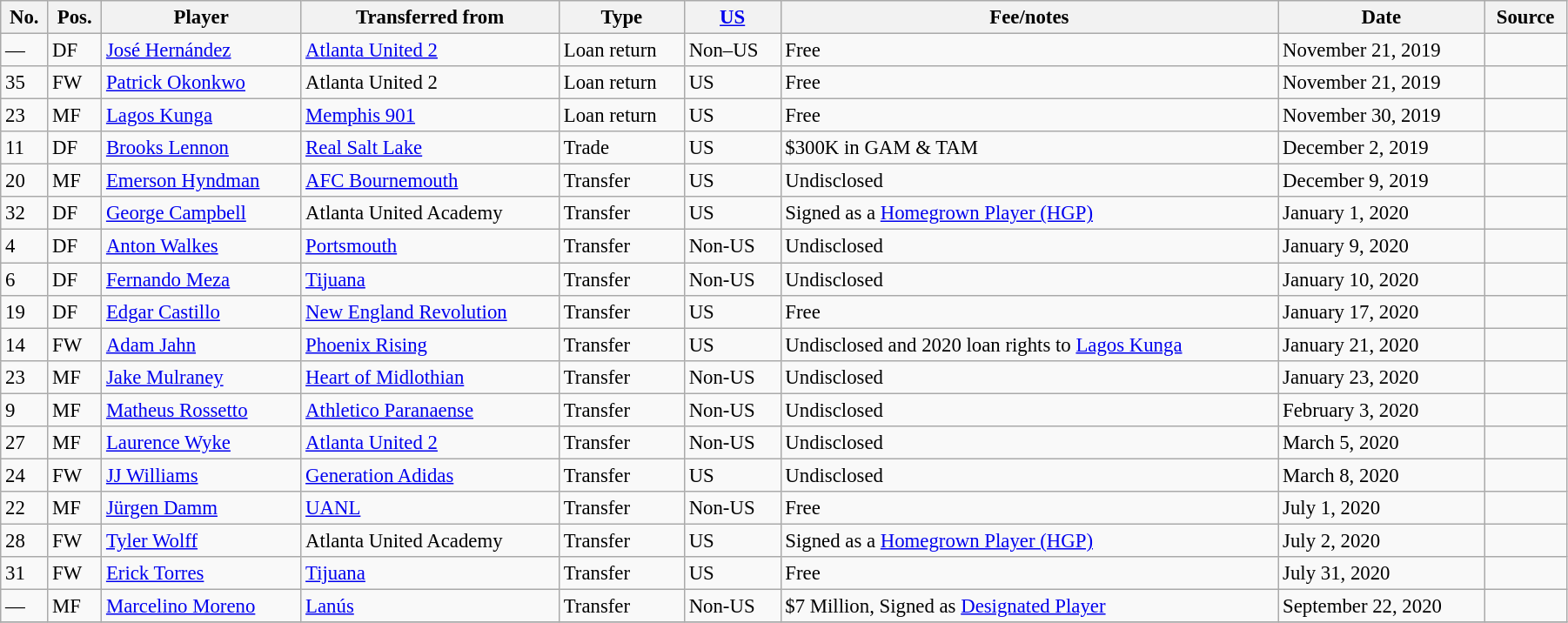<table class="wikitable sortable" style="width:95%; text-align:center; font-size:95%; text-align:left;">
<tr>
<th>No.</th>
<th>Pos.</th>
<th>Player</th>
<th>Transferred from</th>
<th>Type</th>
<th><a href='#'>US</a></th>
<th>Fee/notes</th>
<th>Date</th>
<th>Source</th>
</tr>
<tr>
<td>—</td>
<td>DF</td>
<td> <a href='#'>José Hernández</a></td>
<td> <a href='#'>Atlanta United 2</a></td>
<td>Loan return</td>
<td>Non–US</td>
<td>Free</td>
<td>November 21, 2019</td>
<td></td>
</tr>
<tr>
<td>35</td>
<td>FW</td>
<td> <a href='#'>Patrick Okonkwo</a></td>
<td> Atlanta United 2</td>
<td>Loan return</td>
<td>US</td>
<td>Free</td>
<td>November 21, 2019</td>
<td></td>
</tr>
<tr>
<td>23</td>
<td>MF</td>
<td> <a href='#'>Lagos Kunga</a></td>
<td> <a href='#'>Memphis 901</a></td>
<td>Loan return</td>
<td>US</td>
<td>Free</td>
<td>November 30, 2019</td>
<td></td>
</tr>
<tr>
<td>11</td>
<td>DF</td>
<td> <a href='#'>Brooks Lennon</a></td>
<td> <a href='#'>Real Salt Lake</a></td>
<td>Trade</td>
<td>US</td>
<td>$300K in GAM & TAM</td>
<td>December 2, 2019</td>
<td></td>
</tr>
<tr>
<td>20</td>
<td>MF</td>
<td> <a href='#'>Emerson Hyndman</a></td>
<td> <a href='#'>AFC Bournemouth</a></td>
<td>Transfer</td>
<td>US</td>
<td>Undisclosed</td>
<td>December 9, 2019</td>
<td></td>
</tr>
<tr>
<td>32</td>
<td>DF</td>
<td> <a href='#'>George Campbell</a></td>
<td> Atlanta United Academy</td>
<td>Transfer</td>
<td>US</td>
<td>Signed as a <a href='#'>Homegrown Player (HGP)</a></td>
<td>January 1, 2020</td>
<td></td>
</tr>
<tr>
<td>4</td>
<td>DF</td>
<td> <a href='#'>Anton Walkes</a></td>
<td> <a href='#'>Portsmouth</a></td>
<td>Transfer</td>
<td>Non-US</td>
<td>Undisclosed</td>
<td>January 9, 2020</td>
<td></td>
</tr>
<tr>
<td>6</td>
<td>DF</td>
<td> <a href='#'>Fernando Meza</a></td>
<td> <a href='#'>Tijuana</a></td>
<td>Transfer</td>
<td>Non-US</td>
<td>Undisclosed</td>
<td>January 10, 2020</td>
<td></td>
</tr>
<tr>
<td>19</td>
<td>DF</td>
<td> <a href='#'>Edgar Castillo</a></td>
<td> <a href='#'>New England Revolution</a></td>
<td>Transfer</td>
<td>US</td>
<td>Free</td>
<td>January 17, 2020</td>
<td></td>
</tr>
<tr>
<td>14</td>
<td>FW</td>
<td> <a href='#'>Adam Jahn</a></td>
<td> <a href='#'>Phoenix Rising</a></td>
<td>Transfer</td>
<td>US</td>
<td>Undisclosed and 2020 loan rights to <a href='#'>Lagos Kunga</a></td>
<td>January 21, 2020</td>
<td></td>
</tr>
<tr>
<td>23</td>
<td>MF</td>
<td> <a href='#'>Jake Mulraney</a></td>
<td> <a href='#'>Heart of Midlothian</a></td>
<td>Transfer</td>
<td>Non-US</td>
<td>Undisclosed</td>
<td>January 23, 2020</td>
<td></td>
</tr>
<tr>
<td>9</td>
<td>MF</td>
<td> <a href='#'>Matheus Rossetto</a></td>
<td> <a href='#'>Athletico Paranaense</a></td>
<td>Transfer</td>
<td>Non-US</td>
<td>Undisclosed</td>
<td>February 3, 2020</td>
<td></td>
</tr>
<tr>
<td>27</td>
<td>MF</td>
<td> <a href='#'>Laurence Wyke</a></td>
<td> <a href='#'>Atlanta United 2</a></td>
<td>Transfer</td>
<td>Non-US</td>
<td>Undisclosed</td>
<td>March 5, 2020</td>
<td></td>
</tr>
<tr>
<td>24</td>
<td>FW</td>
<td> <a href='#'>JJ Williams</a></td>
<td><a href='#'>Generation Adidas</a></td>
<td>Transfer</td>
<td>US</td>
<td>Undisclosed</td>
<td>March 8, 2020</td>
<td></td>
</tr>
<tr>
<td>22</td>
<td>MF</td>
<td> <a href='#'>Jürgen Damm</a></td>
<td> <a href='#'>UANL</a></td>
<td>Transfer</td>
<td>Non-US</td>
<td>Free</td>
<td>July 1, 2020</td>
<td></td>
</tr>
<tr>
<td>28</td>
<td>FW</td>
<td> <a href='#'>Tyler Wolff</a></td>
<td> Atlanta United Academy</td>
<td>Transfer</td>
<td>US</td>
<td>Signed as a <a href='#'>Homegrown Player (HGP)</a></td>
<td>July 2, 2020</td>
<td></td>
</tr>
<tr>
<td>31</td>
<td>FW</td>
<td> <a href='#'>Erick Torres</a></td>
<td> <a href='#'>Tijuana</a></td>
<td>Transfer</td>
<td>US</td>
<td>Free</td>
<td>July 31, 2020</td>
<td></td>
</tr>
<tr>
<td>—</td>
<td>MF</td>
<td> <a href='#'>Marcelino Moreno</a></td>
<td> <a href='#'>Lanús</a></td>
<td>Transfer</td>
<td>Non-US</td>
<td>$7 Million, Signed as <a href='#'>Designated Player</a></td>
<td>September 22, 2020</td>
<td></td>
</tr>
<tr>
</tr>
</table>
